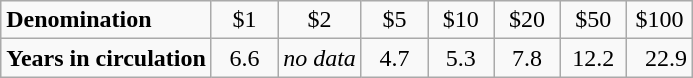<table class="wikitable">
<tr>
<td style="text-align:left"><strong>Denomination</strong></td>
<td style="width:2.3em; text-align:center">$1</td>
<td style="width:2.3em; text-align:center">$2</td>
<td style="width:2.3em; text-align:center">$5</td>
<td style="width:2.3em; text-align:center">$10</td>
<td style="width:2.3em; text-align:center">$20</td>
<td style="width:2.3em; text-align:center">$50</td>
<td style="width:2.3em; text-align:center">$100</td>
</tr>
<tr>
<td style="text-align:left"><strong>Years in circulation</strong></td>
<td style="text-align:center">6.6</td>
<td style="text-align:center"><em>no data</em></td>
<td style="text-align:center">4.7</td>
<td style="text-align:center">5.3</td>
<td style="text-align:center">7.8</td>
<td style="text-align:center">12.2</td>
<td style="text-align:right">22.9</td>
</tr>
</table>
